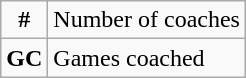<table class="wikitable">
<tr>
<td align="center"><strong>#</strong></td>
<td>Number of coaches</td>
</tr>
<tr>
<td align="center"><strong>GC</strong></td>
<td>Games coached</td>
</tr>
</table>
